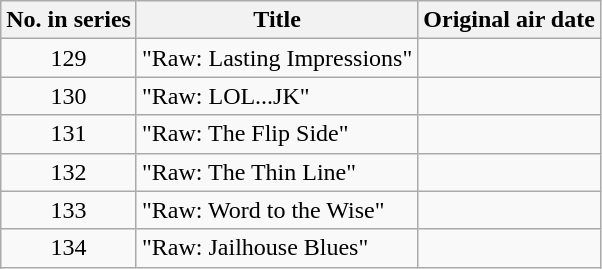<table class="wikitable plainrowheaders" style="text-align:center">
<tr>
<th scope="col">No. in series</th>
<th scope="col">Title</th>
<th scope="col">Original air date</th>
</tr>
<tr>
<td scope="row">129</td>
<td style="text-align:left">"Raw: Lasting Impressions"</td>
<td></td>
</tr>
<tr>
<td scope="row">130</td>
<td style="text-align:left">"Raw: LOL...JK"</td>
<td></td>
</tr>
<tr>
<td scope="row">131</td>
<td style="text-align:left">"Raw: The Flip Side"</td>
<td></td>
</tr>
<tr>
<td scope="row">132</td>
<td style="text-align:left">"Raw: The Thin Line"</td>
<td></td>
</tr>
<tr>
<td scope="row">133</td>
<td style="text-align:left">"Raw: Word to the Wise"</td>
<td></td>
</tr>
<tr>
<td scope="row">134</td>
<td style="text-align:left">"Raw: Jailhouse Blues"</td>
<td></td>
</tr>
</table>
